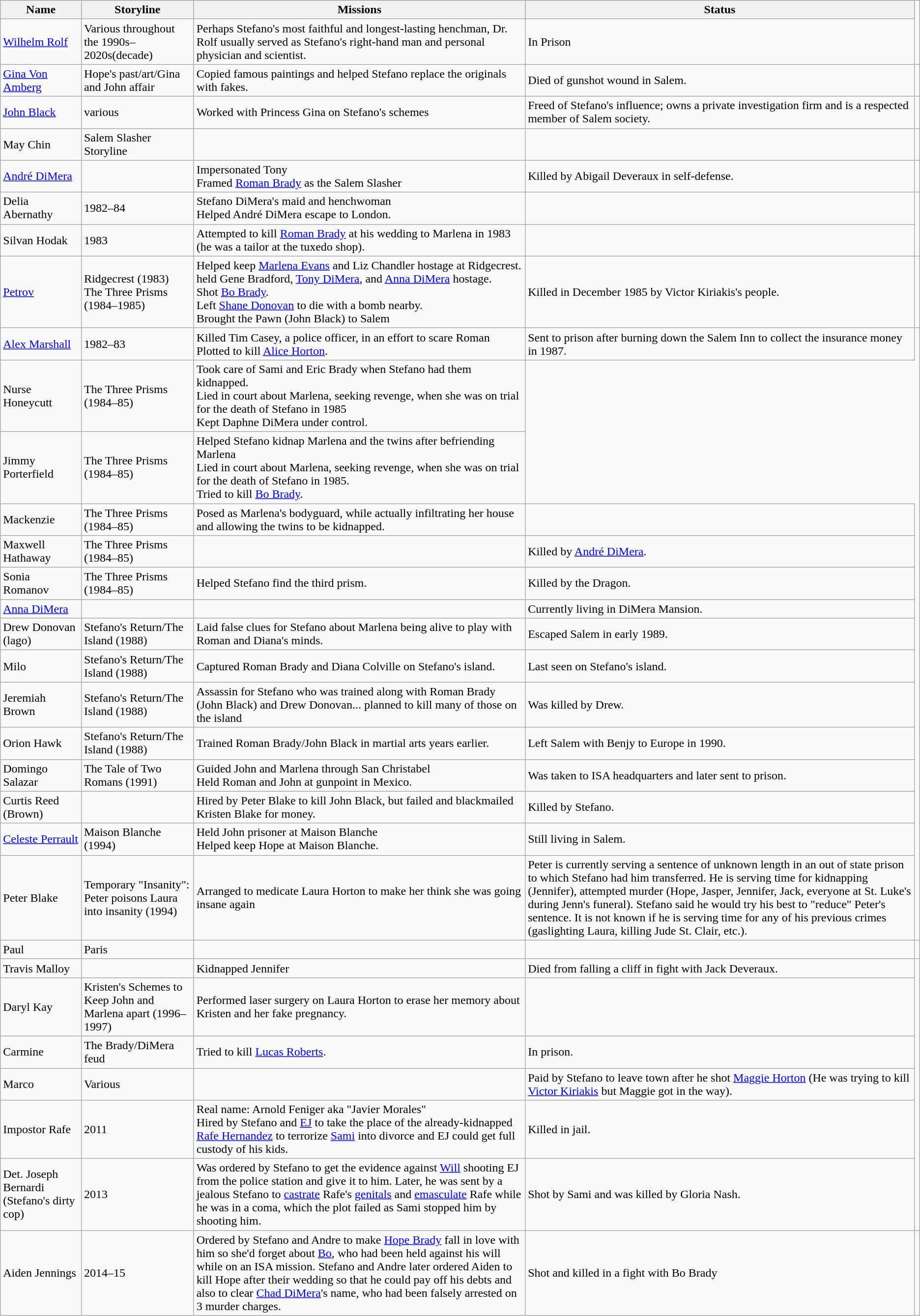<table class="wikitable">
<tr ">
<th>Name</th>
<th>Storyline</th>
<th>Missions</th>
<th>Status</th>
</tr>
<tr>
<td><a href='#'>Wilhelm Rolf</a></td>
<td>Various throughout the 1990s–2020s(decade)</td>
<td>Perhaps Stefano's most faithful and longest-lasting henchman, Dr. Rolf usually served as Stefano's right-hand man and personal physician and scientist.</td>
<td>In Prison</td>
</tr>
<tr>
<td><a href='#'>Gina Von Amberg</a></td>
<td>Hope's past/art/Gina and John affair</td>
<td>Copied famous paintings and helped Stefano replace the originals with fakes.</td>
<td>Died of gunshot wound in Salem.</td>
<td></td>
</tr>
<tr>
<td><a href='#'>John Black</a></td>
<td>various</td>
<td>Worked with Princess Gina on Stefano's schemes</td>
<td>Freed of Stefano's influence; owns a private investigation firm and is a respected member of Salem society.</td>
<td></td>
</tr>
<tr>
<td>May Chin</td>
<td>Salem Slasher Storyline</td>
<td></td>
<td></td>
<td></td>
</tr>
<tr>
<td><a href='#'>André DiMera</a></td>
<td></td>
<td>Impersonated Tony<br>Framed <a href='#'>Roman Brady</a> as the Salem Slasher</td>
<td>Killed by Abigail Deveraux in self-defense.</td>
<td></td>
</tr>
<tr>
<td>Delia Abernathy</td>
<td>1982–84</td>
<td>Stefano DiMera's maid and henchwoman<br>Helped André DiMera escape to London.</td>
<td></td>
</tr>
<tr>
<td>Silvan Hodak</td>
<td>1983</td>
<td>Attempted to kill <a href='#'>Roman Brady</a> at his wedding to Marlena in 1983 (he was a tailor at the tuxedo shop).</td>
<td></td>
</tr>
<tr>
<td><a href='#'>Petrov</a></td>
<td>Ridgecrest (1983)<br>The Three Prisms (1984–1985)</td>
<td>Helped keep <a href='#'>Marlena Evans</a> and Liz Chandler hostage at Ridgecrest.<br>held Gene Bradford, <a href='#'>Tony DiMera</a>, and <a href='#'>Anna DiMera</a> hostage.<br>Shot <a href='#'>Bo Brady</a>.<br>Left <a href='#'>Shane Donovan</a> to die with a bomb nearby.<br>Brought the Pawn (John Black) to Salem</td>
<td>Killed in December 1985 by Victor Kiriakis's people.</td>
<td></td>
</tr>
<tr>
<td><a href='#'>Alex Marshall</a></td>
<td>1982–83</td>
<td>Killed Tim Casey, a police officer, in an effort to scare Roman<br>Plotted to kill <a href='#'>Alice Horton</a>.</td>
<td>Sent to prison after burning down the Salem Inn to collect the insurance money in 1987.</td>
</tr>
<tr>
<td>Nurse Honeycutt</td>
<td>The Three Prisms (1984–85)</td>
<td>Took care of Sami and Eric Brady when Stefano had them kidnapped.<br>Lied in court about Marlena, seeking revenge, when she was on trial for the death of Stefano in 1985<br>Kept Daphne DiMera under control.</td>
</tr>
<tr>
<td>Jimmy Porterfield</td>
<td>The Three Prisms (1984–85)</td>
<td>Helped Stefano kidnap Marlena and the twins after befriending Marlena<br>Lied in court about Marlena, seeking revenge, when she was on trial for the death of Stefano in 1985.<br>Tried to kill <a href='#'>Bo Brady</a>.</td>
</tr>
<tr>
<td>Mackenzie</td>
<td>The Three Prisms (1984–85)</td>
<td>Posed as Marlena's bodyguard, while actually infiltrating her house and allowing the twins to be kidnapped.</td>
<td></td>
</tr>
<tr>
<td>Maxwell Hathaway</td>
<td>The Three Prisms (1984–85)</td>
<td></td>
<td>Killed by <a href='#'>André DiMera</a>.</td>
</tr>
<tr>
<td>Sonia Romanov</td>
<td>The Three Prisms (1984–85)</td>
<td>Helped Stefano find the third prism.</td>
<td>Killed by the Dragon.</td>
</tr>
<tr>
<td><a href='#'>Anna DiMera</a></td>
<td></td>
<td></td>
<td>Currently living in DiMera Mansion.</td>
</tr>
<tr>
<td>Drew Donovan (lago)</td>
<td>Stefano's Return/The Island (1988)</td>
<td>Laid false clues for Stefano about Marlena being alive to play with Roman and Diana's minds.</td>
<td>Escaped Salem in early 1989.</td>
</tr>
<tr>
<td>Milo</td>
<td>Stefano's Return/The Island (1988)</td>
<td>Captured Roman Brady and Diana Colville on Stefano's island.</td>
<td>Last seen on Stefano's island.</td>
</tr>
<tr>
<td>Jeremiah Brown</td>
<td>Stefano's Return/The Island (1988)</td>
<td>Assassin for Stefano who was trained along with Roman Brady (John Black) and Drew Donovan... planned to kill many of those on the island</td>
<td>Was killed by Drew.</td>
</tr>
<tr>
<td>Orion Hawk</td>
<td>Stefano's Return/The Island (1988)</td>
<td>Trained Roman Brady/John Black in martial arts years earlier.</td>
<td>Left Salem with Benjy to Europe in 1990.</td>
</tr>
<tr>
<td>Domingo Salazar</td>
<td>The Tale of Two Romans (1991)</td>
<td>Guided John and Marlena through San Christabel<br>Held Roman and John at gunpoint in Mexico.</td>
<td>Was taken to ISA headquarters and later sent to prison.</td>
</tr>
<tr>
<td>Curtis Reed (Brown)</td>
<td></td>
<td>Hired by Peter Blake to kill John Black, but failed and blackmailed Kristen Blake for money.</td>
<td>Killed by Stefano.</td>
</tr>
<tr .>
<td><a href='#'>Celeste Perrault</a></td>
<td>Maison Blanche (1994)</td>
<td>Held John prisoner at Maison Blanche<br>Helped keep Hope at Maison Blanche.</td>
<td>Still living in Salem.</td>
</tr>
<tr>
<td>Peter Blake</td>
<td>Temporary "Insanity": Peter poisons Laura into insanity (1994)</td>
<td>Arranged to medicate Laura Horton to make her think she was going insane again</td>
<td>Peter is currently serving a sentence of unknown length in an out of state prison to which Stefano had him transferred. He is serving time for kidnapping (Jennifer), attempted murder (Hope, Jasper, Jennifer, Jack, everyone at St. Luke's during Jenn's funeral). Stefano said he would try his best to "reduce" Peter's sentence. It is not known if he is serving time for any of his previous crimes (gaslighting Laura, killing Jude St. Clair, etc.).</td>
</tr>
<tr>
<td>Paul</td>
<td>Paris</td>
<td></td>
<td></td>
<td></td>
</tr>
<tr>
<td>Travis Malloy</td>
<td></td>
<td>Kidnapped Jennifer</td>
<td>Died from falling a cliff in fight with Jack Deveraux.</td>
</tr>
<tr>
<td>Daryl Kay</td>
<td>Kristen's Schemes to Keep John and Marlena apart (1996–1997)</td>
<td>Performed laser surgery on Laura Horton to erase her memory about Kristen and her fake pregnancy.</td>
<td></td>
</tr>
<tr>
<td>Carmine</td>
<td>The Brady/DiMera feud</td>
<td>Tried to kill <a href='#'>Lucas Roberts</a>.</td>
<td>In prison.</td>
</tr>
<tr>
<td>Marco</td>
<td>Various</td>
<td></td>
<td>Paid by Stefano to leave town after he shot <a href='#'>Maggie Horton</a> (He was trying to kill <a href='#'>Victor Kiriakis</a> but Maggie got in the way).</td>
</tr>
<tr>
<td>Impostor Rafe</td>
<td>2011</td>
<td>Real name: Arnold Feniger aka "Javier Morales"<br>Hired by Stefano and <a href='#'>EJ</a> to take the place of the already-kidnapped <a href='#'>Rafe Hernandez</a> to terrorize <a href='#'>Sami</a> into divorce and EJ could get full custody of his kids.</td>
<td>Killed in jail.</td>
</tr>
<tr>
<td>Det. Joseph Bernardi (Stefano's dirty cop)</td>
<td>2013</td>
<td>Was ordered by Stefano to get the evidence against <a href='#'>Will</a> shooting EJ from the police station and give it to him. Later, he was sent by a jealous Stefano to <a href='#'>castrate</a> Rafe's <a href='#'>genitals</a> and <a href='#'>emasculate</a> Rafe while he was in a coma, which the plot failed as Sami stopped him by shooting him.</td>
<td>Shot by Sami and was killed by Gloria Nash.</td>
</tr>
<tr>
<td>Aiden Jennings</td>
<td>2014–15</td>
<td>Ordered by Stefano and Andre to make <a href='#'>Hope Brady</a> fall in love with him so she'd forget about <a href='#'>Bo</a>, who had been held against his will while on an ISA mission. Stefano and Andre later ordered Aiden to kill Hope after their wedding so that he could pay off his debts and also to clear <a href='#'>Chad DiMera</a>'s name, who had been falsely arrested on 3 murder charges.</td>
<td>Shot and killed in a fight with Bo Brady</td>
<td></td>
</tr>
</table>
